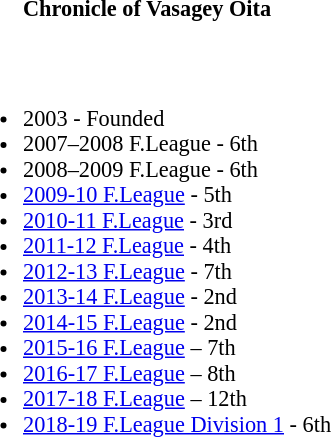<table class="toccolours" style="font-size:93%";>
<tr>
<th colspan="2" align=center>Chronicle of Vasagey Oita</th>
</tr>
<tr>
<td><div><br><table>
<tr>
<td valign="top" width="33%"><br><ul><li>2003 - Founded</li><li>2007–2008 F.League - 6th</li><li>2008–2009 F.League - 6th</li><li><a href='#'>2009-10 F.League</a> - 5th</li><li><a href='#'>2010-11 F.League</a> - 3rd</li><li><a href='#'>2011-12 F.League</a> - 4th</li><li><a href='#'>2012-13 F.League</a> - 7th</li><li><a href='#'>2013-14 F.League</a> - 2nd</li><li><a href='#'>2014-15 F.League</a> - 2nd</li><li><a href='#'>2015-16 F.League</a> – 7th</li><li><a href='#'>2016-17 F.League</a> – 8th</li><li><a href='#'>2017-18 F.League</a> – 12th</li><li><a href='#'>2018-19 F.League Division 1</a> - 6th</li></ul></td>
</tr>
</table>
</div></td>
</tr>
</table>
